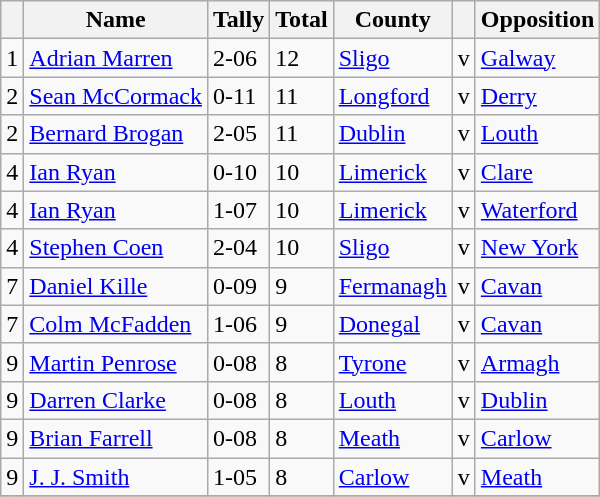<table class="wikitable">
<tr>
<th></th>
<th>Name</th>
<th>Tally</th>
<th>Total</th>
<th>County</th>
<th></th>
<th>Opposition</th>
</tr>
<tr>
<td>1</td>
<td><a href='#'>Adrian Marren</a></td>
<td>2-06</td>
<td>12</td>
<td><a href='#'>Sligo</a></td>
<td>v</td>
<td><a href='#'>Galway</a></td>
</tr>
<tr>
<td>2</td>
<td><a href='#'>Sean McCormack</a></td>
<td>0-11</td>
<td>11</td>
<td><a href='#'>Longford</a></td>
<td>v</td>
<td><a href='#'>Derry</a></td>
</tr>
<tr>
<td>2</td>
<td><a href='#'>Bernard Brogan</a></td>
<td>2-05</td>
<td>11</td>
<td><a href='#'>Dublin</a></td>
<td>v</td>
<td><a href='#'>Louth</a></td>
</tr>
<tr>
<td>4</td>
<td><a href='#'>Ian Ryan</a></td>
<td>0-10</td>
<td>10</td>
<td><a href='#'>Limerick</a></td>
<td>v</td>
<td><a href='#'>Clare</a></td>
</tr>
<tr>
<td>4</td>
<td><a href='#'>Ian Ryan</a></td>
<td>1-07</td>
<td>10</td>
<td><a href='#'>Limerick</a></td>
<td>v</td>
<td><a href='#'>Waterford</a></td>
</tr>
<tr>
<td>4</td>
<td><a href='#'>Stephen Coen</a></td>
<td>2-04</td>
<td>10</td>
<td><a href='#'>Sligo</a></td>
<td>v</td>
<td><a href='#'>New York</a></td>
</tr>
<tr>
<td>7</td>
<td><a href='#'>Daniel Kille</a></td>
<td>0-09</td>
<td>9</td>
<td><a href='#'>Fermanagh</a></td>
<td>v</td>
<td><a href='#'>Cavan</a></td>
</tr>
<tr>
<td>7</td>
<td><a href='#'>Colm McFadden</a></td>
<td>1-06</td>
<td>9</td>
<td><a href='#'>Donegal</a></td>
<td>v</td>
<td><a href='#'>Cavan</a></td>
</tr>
<tr>
<td>9</td>
<td><a href='#'>Martin Penrose</a></td>
<td>0-08</td>
<td>8</td>
<td><a href='#'>Tyrone</a></td>
<td>v</td>
<td><a href='#'>Armagh</a></td>
</tr>
<tr>
<td>9</td>
<td><a href='#'>Darren Clarke</a></td>
<td>0-08</td>
<td>8</td>
<td><a href='#'>Louth</a></td>
<td>v</td>
<td><a href='#'>Dublin</a></td>
</tr>
<tr>
<td>9</td>
<td><a href='#'>Brian Farrell</a></td>
<td>0-08</td>
<td>8</td>
<td><a href='#'>Meath</a></td>
<td>v</td>
<td><a href='#'>Carlow</a></td>
</tr>
<tr>
<td>9</td>
<td><a href='#'>J. J. Smith</a></td>
<td>1-05</td>
<td>8</td>
<td><a href='#'>Carlow</a></td>
<td>v</td>
<td><a href='#'>Meath</a></td>
</tr>
<tr>
</tr>
</table>
